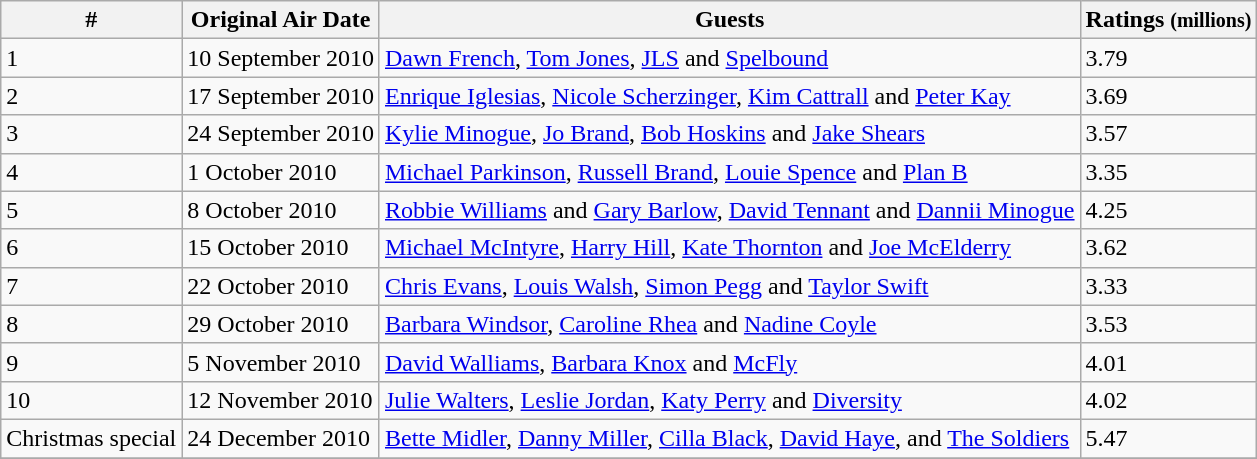<table class="wikitable">
<tr>
<th>#</th>
<th>Original Air Date</th>
<th>Guests</th>
<th>Ratings <small>(millions)</small></th>
</tr>
<tr>
<td>1</td>
<td>10 September 2010</td>
<td><a href='#'>Dawn French</a>, <a href='#'>Tom Jones</a>, <a href='#'>JLS</a> and <a href='#'>Spelbound</a></td>
<td>3.79</td>
</tr>
<tr>
<td>2</td>
<td>17 September 2010</td>
<td><a href='#'>Enrique Iglesias</a>, <a href='#'>Nicole Scherzinger</a>, <a href='#'>Kim Cattrall</a> and <a href='#'>Peter Kay</a></td>
<td>3.69</td>
</tr>
<tr>
<td>3</td>
<td>24 September 2010</td>
<td><a href='#'>Kylie Minogue</a>, <a href='#'>Jo Brand</a>, <a href='#'>Bob Hoskins</a> and <a href='#'>Jake Shears</a></td>
<td>3.57</td>
</tr>
<tr>
<td>4</td>
<td>1 October 2010</td>
<td><a href='#'>Michael Parkinson</a>, <a href='#'>Russell Brand</a>, <a href='#'>Louie Spence</a> and <a href='#'>Plan B</a></td>
<td>3.35</td>
</tr>
<tr>
<td>5</td>
<td>8 October 2010</td>
<td><a href='#'>Robbie Williams</a> and <a href='#'>Gary Barlow</a>, <a href='#'>David Tennant</a> and <a href='#'>Dannii Minogue</a></td>
<td>4.25</td>
</tr>
<tr>
<td>6</td>
<td>15 October 2010</td>
<td><a href='#'>Michael McIntyre</a>, <a href='#'>Harry Hill</a>, <a href='#'>Kate Thornton</a> and <a href='#'>Joe McElderry</a></td>
<td>3.62</td>
</tr>
<tr>
<td>7</td>
<td>22 October 2010</td>
<td><a href='#'>Chris Evans</a>, <a href='#'>Louis Walsh</a>, <a href='#'>Simon Pegg</a> and <a href='#'>Taylor Swift</a></td>
<td>3.33</td>
</tr>
<tr>
<td>8</td>
<td>29 October 2010</td>
<td><a href='#'>Barbara Windsor</a>, <a href='#'>Caroline Rhea</a> and <a href='#'>Nadine Coyle</a></td>
<td>3.53</td>
</tr>
<tr>
<td>9</td>
<td>5 November 2010</td>
<td><a href='#'>David Walliams</a>, <a href='#'>Barbara Knox</a> and <a href='#'>McFly</a></td>
<td>4.01</td>
</tr>
<tr>
<td>10</td>
<td>12 November 2010</td>
<td><a href='#'>Julie Walters</a>, <a href='#'>Leslie Jordan</a>, <a href='#'>Katy Perry</a> and <a href='#'>Diversity</a></td>
<td>4.02</td>
</tr>
<tr>
<td>Christmas special</td>
<td>24 December 2010</td>
<td><a href='#'>Bette Midler</a>, <a href='#'>Danny Miller</a>, <a href='#'>Cilla Black</a>, <a href='#'>David Haye</a>, and <a href='#'>The Soldiers</a></td>
<td>5.47</td>
</tr>
<tr>
</tr>
</table>
